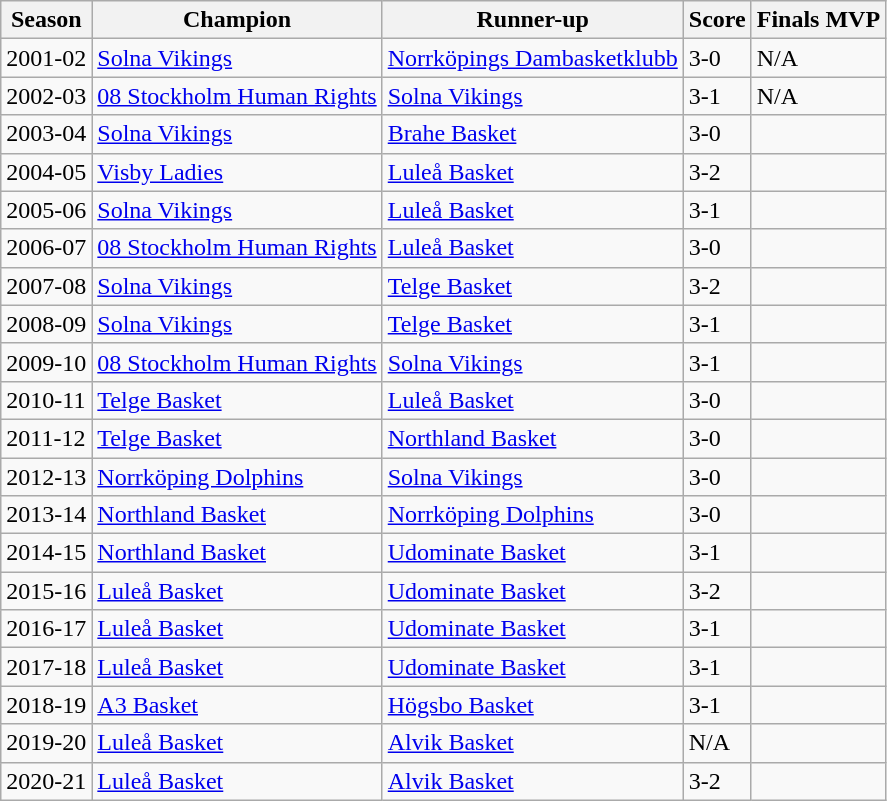<table class="wikitable">
<tr>
<th>Season</th>
<th>Champion</th>
<th>Runner-up</th>
<th>Score</th>
<th>Finals MVP</th>
</tr>
<tr>
<td>2001-02</td>
<td><a href='#'>Solna Vikings</a></td>
<td><a href='#'>Norrköpings Dambasketklubb</a></td>
<td>3-0</td>
<td>N/A</td>
</tr>
<tr>
<td>2002-03</td>
<td><a href='#'>08 Stockholm Human Rights</a></td>
<td><a href='#'>Solna Vikings</a></td>
<td>3-1</td>
<td>N/A</td>
</tr>
<tr>
<td>2003-04</td>
<td><a href='#'>Solna Vikings</a></td>
<td><a href='#'>Brahe Basket</a></td>
<td>3-0</td>
<td></td>
</tr>
<tr>
<td>2004-05</td>
<td><a href='#'>Visby Ladies</a></td>
<td><a href='#'>Luleå Basket</a></td>
<td>3-2</td>
<td></td>
</tr>
<tr>
<td>2005-06</td>
<td><a href='#'>Solna Vikings</a></td>
<td><a href='#'>Luleå Basket</a></td>
<td>3-1</td>
<td></td>
</tr>
<tr>
<td>2006-07</td>
<td><a href='#'>08 Stockholm Human Rights</a></td>
<td><a href='#'>Luleå Basket</a></td>
<td>3-0</td>
<td></td>
</tr>
<tr>
<td>2007-08</td>
<td><a href='#'>Solna Vikings</a></td>
<td><a href='#'>Telge Basket</a></td>
<td>3-2</td>
<td></td>
</tr>
<tr>
<td>2008-09</td>
<td><a href='#'>Solna Vikings</a></td>
<td><a href='#'>Telge Basket</a></td>
<td>3-1</td>
<td></td>
</tr>
<tr>
<td>2009-10</td>
<td><a href='#'>08 Stockholm Human Rights</a></td>
<td><a href='#'>Solna Vikings</a></td>
<td>3-1</td>
<td></td>
</tr>
<tr>
<td>2010-11</td>
<td><a href='#'>Telge Basket</a></td>
<td><a href='#'>Luleå Basket</a></td>
<td>3-0</td>
<td></td>
</tr>
<tr>
<td>2011-12</td>
<td><a href='#'>Telge Basket</a></td>
<td><a href='#'>Northland Basket</a></td>
<td>3-0</td>
<td></td>
</tr>
<tr>
<td>2012-13</td>
<td><a href='#'>Norrköping Dolphins</a></td>
<td><a href='#'>Solna Vikings</a></td>
<td>3-0</td>
<td></td>
</tr>
<tr>
<td>2013-14</td>
<td><a href='#'>Northland Basket</a></td>
<td><a href='#'>Norrköping Dolphins</a></td>
<td>3-0</td>
<td></td>
</tr>
<tr>
<td>2014-15</td>
<td><a href='#'>Northland Basket</a></td>
<td><a href='#'>Udominate Basket</a></td>
<td>3-1</td>
<td></td>
</tr>
<tr>
<td>2015-16</td>
<td><a href='#'>Luleå Basket</a></td>
<td><a href='#'>Udominate Basket</a></td>
<td>3-2</td>
<td></td>
</tr>
<tr>
<td>2016-17</td>
<td><a href='#'>Luleå Basket</a></td>
<td><a href='#'>Udominate Basket</a></td>
<td>3-1</td>
<td></td>
</tr>
<tr>
<td>2017-18</td>
<td><a href='#'>Luleå Basket</a></td>
<td><a href='#'>Udominate Basket</a></td>
<td>3-1</td>
<td></td>
</tr>
<tr>
<td>2018-19</td>
<td><a href='#'>A3 Basket</a></td>
<td><a href='#'>Högsbo Basket</a></td>
<td>3-1</td>
<td></td>
</tr>
<tr>
<td>2019-20</td>
<td><a href='#'>Luleå Basket</a></td>
<td><a href='#'>Alvik Basket</a></td>
<td>N/A</td>
<td></td>
</tr>
<tr>
<td>2020-21</td>
<td><a href='#'>Luleå Basket</a></td>
<td><a href='#'>Alvik Basket</a></td>
<td>3-2</td>
<td></td>
</tr>
</table>
